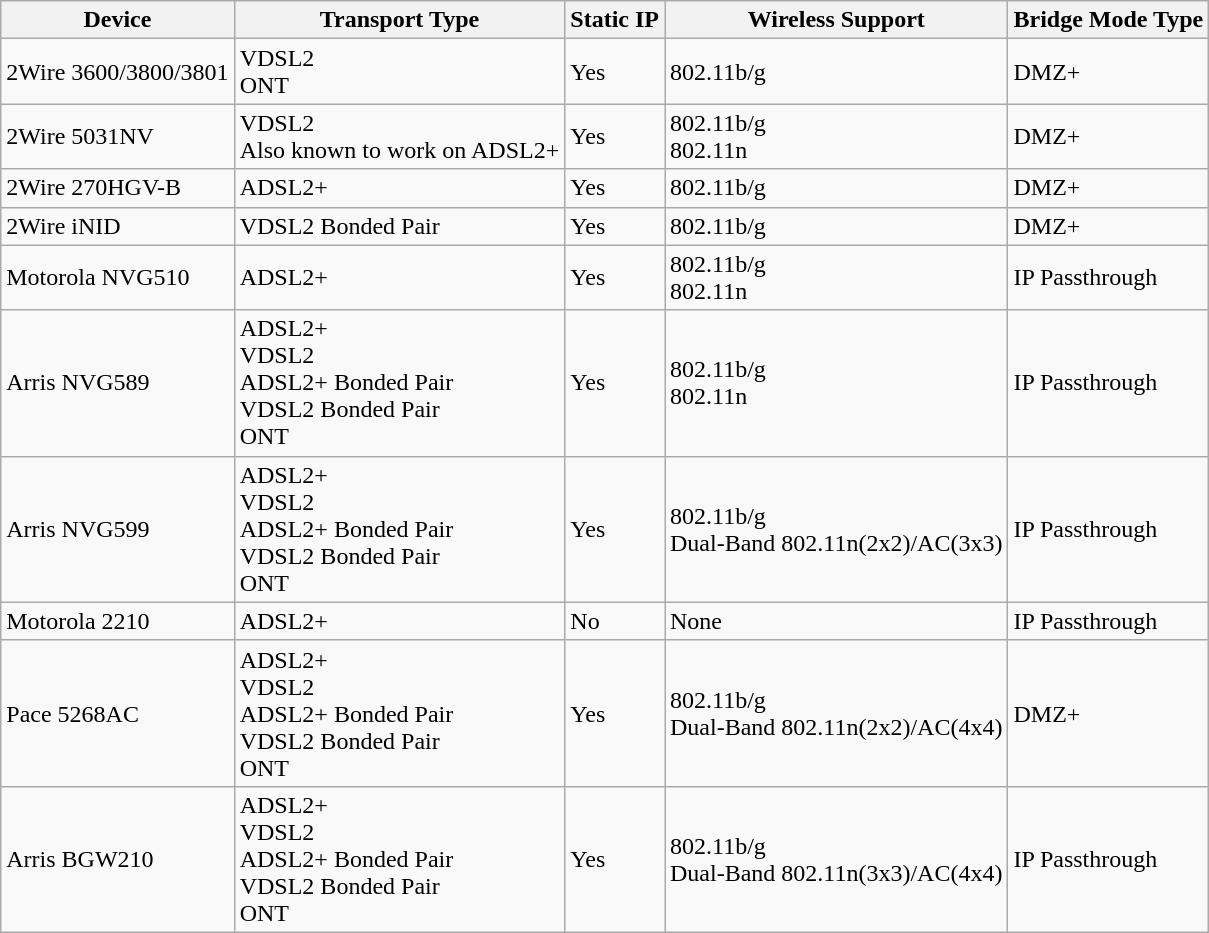<table class="wikitable">
<tr>
<th>Device</th>
<th>Transport Type</th>
<th>Static IP</th>
<th>Wireless Support</th>
<th>Bridge Mode Type</th>
</tr>
<tr>
<td>2Wire 3600/3800/3801</td>
<td>VDSL2<br>ONT</td>
<td>Yes</td>
<td>802.11b/g</td>
<td>DMZ+</td>
</tr>
<tr>
<td>2Wire 5031NV</td>
<td>VDSL2<br>Also known to work on ADSL2+</td>
<td>Yes</td>
<td>802.11b/g<br>802.11n</td>
<td>DMZ+</td>
</tr>
<tr>
<td>2Wire 270HGV-B</td>
<td>ADSL2+</td>
<td>Yes</td>
<td>802.11b/g</td>
<td>DMZ+</td>
</tr>
<tr>
<td>2Wire iNID</td>
<td>VDSL2 Bonded Pair</td>
<td>Yes</td>
<td>802.11b/g</td>
<td>DMZ+</td>
</tr>
<tr>
<td>Motorola NVG510</td>
<td>ADSL2+</td>
<td>Yes</td>
<td>802.11b/g<br>802.11n</td>
<td>IP Passthrough</td>
</tr>
<tr>
<td>Arris NVG589</td>
<td>ADSL2+<br>VDSL2<br>ADSL2+ Bonded Pair<br>VDSL2 Bonded Pair<br>ONT</td>
<td>Yes</td>
<td>802.11b/g<br>802.11n</td>
<td>IP Passthrough</td>
</tr>
<tr>
<td>Arris NVG599</td>
<td>ADSL2+<br>VDSL2<br>ADSL2+ Bonded Pair<br>VDSL2 Bonded Pair<br>ONT</td>
<td>Yes</td>
<td>802.11b/g<br>Dual-Band 802.11n(2x2)/AC(3x3)</td>
<td>IP Passthrough</td>
</tr>
<tr>
<td>Motorola 2210</td>
<td>ADSL2+</td>
<td>No</td>
<td>None</td>
<td>IP Passthrough</td>
</tr>
<tr>
<td>Pace 5268AC</td>
<td>ADSL2+<br>VDSL2<br>ADSL2+ Bonded Pair<br>VDSL2 Bonded Pair<br>ONT</td>
<td>Yes</td>
<td>802.11b/g<br>Dual-Band 802.11n(2x2)/AC(4x4)</td>
<td>DMZ+</td>
</tr>
<tr>
<td>Arris BGW210</td>
<td>ADSL2+<br>VDSL2<br>ADSL2+ Bonded Pair<br>VDSL2 Bonded Pair<br>ONT</td>
<td>Yes</td>
<td>802.11b/g<br>Dual-Band 802.11n(3x3)/AC(4x4)</td>
<td>IP Passthrough</td>
</tr>
</table>
